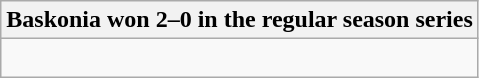<table class="wikitable collapsible collapsed">
<tr>
<th>Baskonia won 2–0 in the regular season series</th>
</tr>
<tr>
<td><br>
</td>
</tr>
</table>
